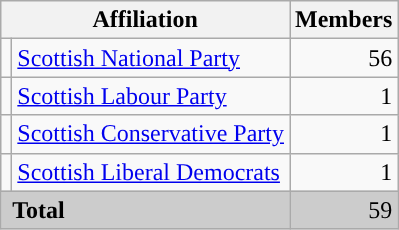<table class="wikitable">
<tr>
<th colspan="2">Affiliation</th>
<th>Members</th>
</tr>
<tr>
<td style="color:inherit;background:"></td>
<td><a href='#'>Scottish National Party</a></td>
<td align="right">56</td>
</tr>
<tr>
<td style="color:inherit;background:"></td>
<td><a href='#'>Scottish Labour Party</a></td>
<td align="right">1</td>
</tr>
<tr>
<td style="color:inherit;background:"></td>
<td><a href='#'>Scottish Conservative Party</a></td>
<td align="right">1</td>
</tr>
<tr>
<td style="color:inherit;background:"></td>
<td><a href='#'>Scottish Liberal Democrats</a></td>
<td align="right">1</td>
</tr>
<tr bgcolor="CCCCCC">
<td colspan="2" rowspan="1"> <strong>Total</strong></td>
<td align="right">59</td>
</tr>
</table>
